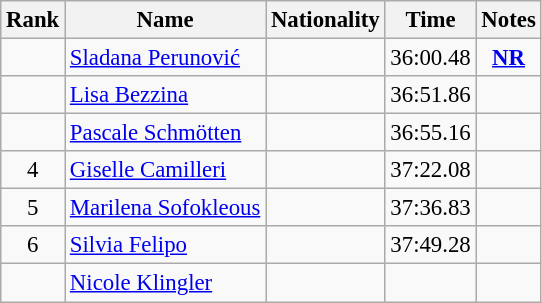<table class="wikitable sortable" style="text-align:center; font-size:95%">
<tr>
<th>Rank</th>
<th>Name</th>
<th>Nationality</th>
<th>Time</th>
<th>Notes</th>
</tr>
<tr>
<td></td>
<td align=left><a href='#'>Sladana Perunović</a></td>
<td align=left></td>
<td>36:00.48</td>
<td><strong><a href='#'>NR</a></strong></td>
</tr>
<tr>
<td></td>
<td align=left><a href='#'>Lisa Bezzina</a></td>
<td align=left></td>
<td>36:51.86</td>
<td></td>
</tr>
<tr>
<td></td>
<td align=left><a href='#'>Pascale Schmötten</a></td>
<td align=left></td>
<td>36:55.16</td>
<td></td>
</tr>
<tr>
<td>4</td>
<td align=left><a href='#'>Giselle Camilleri</a></td>
<td align=left></td>
<td>37:22.08</td>
<td></td>
</tr>
<tr>
<td>5</td>
<td align=left><a href='#'>Marilena Sofokleous</a></td>
<td align=left></td>
<td>37:36.83</td>
<td></td>
</tr>
<tr>
<td>6</td>
<td align=left><a href='#'>Silvia Felipo</a></td>
<td align=left></td>
<td>37:49.28</td>
<td></td>
</tr>
<tr>
<td></td>
<td align=left><a href='#'>Nicole Klingler</a></td>
<td align=left></td>
<td></td>
<td></td>
</tr>
</table>
